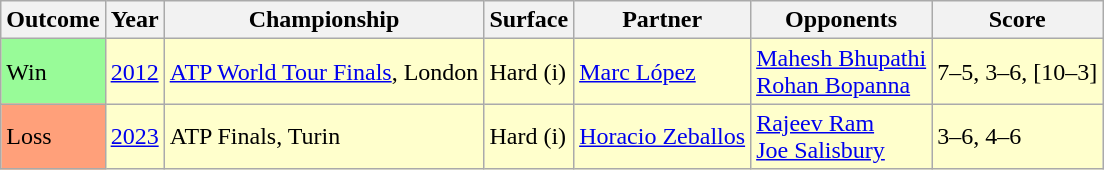<table class="sortable wikitable">
<tr>
<th>Outcome</th>
<th>Year</th>
<th>Championship</th>
<th>Surface</th>
<th>Partner</th>
<th>Opponents</th>
<th class="unsortable">Score</th>
</tr>
<tr bgcolor=#ffffcc>
<td bgcolor=98fb98>Win</td>
<td><a href='#'>2012</a></td>
<td><a href='#'>ATP World Tour Finals</a>, London</td>
<td>Hard (i)</td>
<td> <a href='#'>Marc López</a></td>
<td> <a href='#'>Mahesh Bhupathi</a><br> <a href='#'>Rohan Bopanna</a></td>
<td>7–5, 3–6, [10–3]</td>
</tr>
<tr bgcolor=#ffffcc>
<td bgcolor=FFA07A>Loss</td>
<td><a href='#'>2023</a></td>
<td>ATP Finals, Turin</td>
<td>Hard (i)</td>
<td> <a href='#'>Horacio Zeballos</a></td>
<td> <a href='#'>Rajeev Ram</a><br> <a href='#'>Joe Salisbury</a></td>
<td>3–6, 4–6</td>
</tr>
</table>
